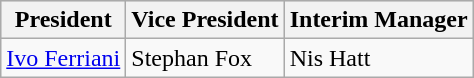<table class="wikitable">
<tr style="text-align:center; background:#dfdfdf;">
<th>President</th>
<th>Vice President</th>
<th>Interim Manager</th>
</tr>
<tr>
<td><a href='#'>Ivo Ferriani</a></td>
<td>Stephan Fox</td>
<td>Nis Hatt</td>
</tr>
</table>
